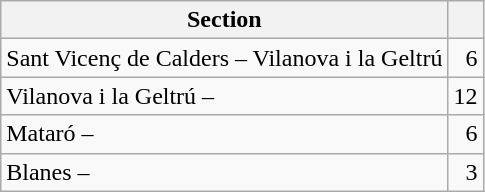<table class="wikitable sortable">
<tr>
<th>Section</th>
<th></th>
</tr>
<tr>
<td>Sant Vicenç de Calders – Vilanova i la Geltrú</td>
<td align=right>6</td>
</tr>
<tr>
<td>Vilanova i la Geltrú – </td>
<td align=right>12</td>
</tr>
<tr>
<td>Mataró – </td>
<td align=right>6</td>
</tr>
<tr>
<td>Blanes – </td>
<td align=right>3</td>
</tr>
</table>
